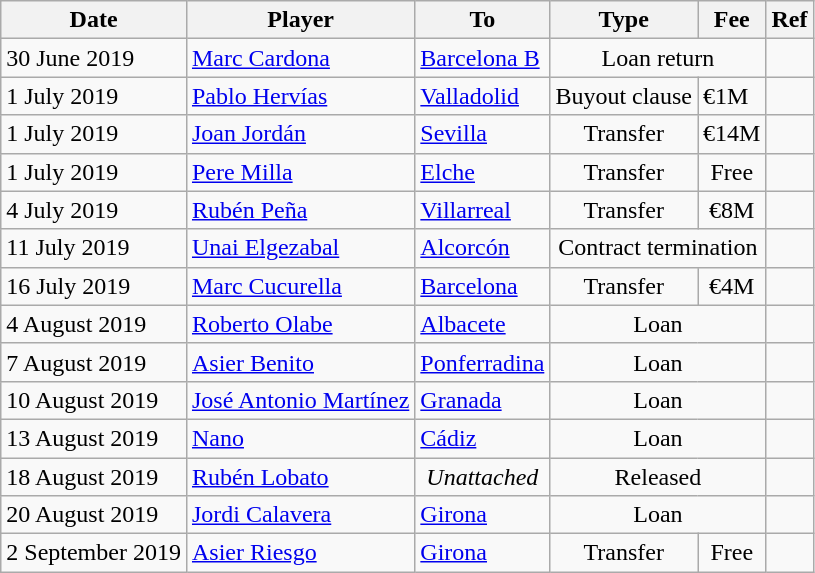<table class="wikitable">
<tr>
<th>Date</th>
<th>Player</th>
<th>To</th>
<th>Type</th>
<th>Fee</th>
<th>Ref</th>
</tr>
<tr>
<td>30 June 2019</td>
<td> <a href='#'>Marc Cardona</a></td>
<td><a href='#'>Barcelona B</a></td>
<td style="text-align:center;" colspan="2">Loan return</td>
<td align=center></td>
</tr>
<tr>
<td>1 July 2019</td>
<td> <a href='#'>Pablo Hervías</a></td>
<td><a href='#'>Valladolid</a></td>
<td align=center>Buyout clause</td>
<td align=center=>€1M</td>
<td align=center></td>
</tr>
<tr>
<td>1 July 2019</td>
<td> <a href='#'>Joan Jordán</a></td>
<td><a href='#'>Sevilla</a></td>
<td align=center>Transfer</td>
<td align=center>€14M</td>
<td align=center></td>
</tr>
<tr>
<td>1 July 2019</td>
<td> <a href='#'>Pere Milla</a></td>
<td><a href='#'>Elche</a></td>
<td align=center>Transfer</td>
<td align=center>Free</td>
<td align=center></td>
</tr>
<tr>
<td>4 July 2019</td>
<td> <a href='#'>Rubén Peña</a></td>
<td><a href='#'>Villarreal</a></td>
<td align=center>Transfer</td>
<td align=center>€8M</td>
<td align=center></td>
</tr>
<tr>
<td>11 July 2019</td>
<td> <a href='#'>Unai Elgezabal</a></td>
<td><a href='#'>Alcorcón</a></td>
<td style="text-align:center;" colspan="2">Contract termination</td>
<td align=center></td>
</tr>
<tr>
<td>16 July 2019</td>
<td> <a href='#'>Marc Cucurella</a></td>
<td><a href='#'>Barcelona</a></td>
<td align=center>Transfer</td>
<td align=center>€4M</td>
<td align=center></td>
</tr>
<tr>
<td>4 August 2019</td>
<td> <a href='#'>Roberto Olabe</a></td>
<td><a href='#'>Albacete</a></td>
<td style="text-align:center;" colspan="2">Loan</td>
<td align=center></td>
</tr>
<tr>
<td>7 August 2019</td>
<td> <a href='#'>Asier Benito</a></td>
<td><a href='#'>Ponferradina</a></td>
<td style="text-align:center;" colspan="2">Loan</td>
<td align=center></td>
</tr>
<tr>
<td>10 August 2019</td>
<td> <a href='#'>José Antonio Martínez</a></td>
<td><a href='#'>Granada</a></td>
<td style="text-align:center;" colspan="2">Loan</td>
<td align=center></td>
</tr>
<tr>
<td>13 August 2019</td>
<td> <a href='#'>Nano</a></td>
<td><a href='#'>Cádiz</a></td>
<td style="text-align:center;" colspan="2">Loan</td>
<td align=center></td>
</tr>
<tr>
<td>18 August 2019</td>
<td> <a href='#'>Rubén Lobato</a></td>
<td align=center><em>Unattached</em></td>
<td style="text-align:center;" colspan="2">Released</td>
<td align=center></td>
</tr>
<tr>
<td>20 August 2019</td>
<td> <a href='#'>Jordi Calavera</a></td>
<td><a href='#'>Girona</a></td>
<td style="text-align:center;" colspan="2">Loan</td>
<td align=center></td>
</tr>
<tr>
<td>2 September 2019</td>
<td> <a href='#'>Asier Riesgo</a></td>
<td><a href='#'>Girona</a></td>
<td align=center>Transfer</td>
<td align=center>Free</td>
<td align=center></td>
</tr>
</table>
